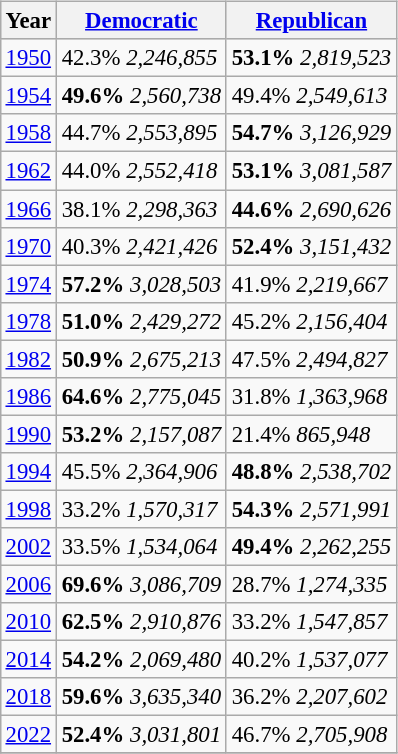<table class="wikitable" style="float:right; margin:1em; font-size:95%;">
<tr style="background:lightgrey;">
<th>Year</th>
<th><a href='#'>Democratic</a></th>
<th><a href='#'>Republican</a></th>
</tr>
<tr>
<td><a href='#'>1950</a></td>
<td>42.3% <em>2,246,855</em></td>
<td><strong>53.1%</strong> <em>2,819,523</em></td>
</tr>
<tr>
<td><a href='#'>1954</a></td>
<td><strong>49.6%</strong> <em>2,560,738</em></td>
<td>49.4% <em>2,549,613</em></td>
</tr>
<tr>
<td><a href='#'>1958</a></td>
<td>44.7% <em>2,553,895</em></td>
<td><strong>54.7%</strong> <em>3,126,929</em></td>
</tr>
<tr>
<td><a href='#'>1962</a></td>
<td>44.0% <em>2,552,418</em></td>
<td><strong>53.1%</strong> <em>3,081,587</em></td>
</tr>
<tr>
<td><a href='#'>1966</a></td>
<td>38.1% <em>2,298,363</em></td>
<td><strong>44.6%</strong> <em>2,690,626</em></td>
</tr>
<tr>
<td><a href='#'>1970</a></td>
<td>40.3% <em>2,421,426</em></td>
<td><strong>52.4%</strong> <em>3,151,432</em></td>
</tr>
<tr>
<td><a href='#'>1974</a></td>
<td><strong>57.2%</strong> <em>3,028,503 </em></td>
<td>41.9% <em>2,219,667</em></td>
</tr>
<tr>
<td><a href='#'>1978</a></td>
<td><strong>51.0%</strong> <em>2,429,272</em></td>
<td>45.2% <em>2,156,404</em></td>
</tr>
<tr>
<td><a href='#'>1982</a></td>
<td><strong>50.9%</strong> <em>2,675,213 </em></td>
<td>47.5% <em>2,494,827</em></td>
</tr>
<tr>
<td><a href='#'>1986</a></td>
<td><strong>64.6%</strong> <em>2,775,045</em></td>
<td>31.8% <em>1,363,968</em></td>
</tr>
<tr>
<td><a href='#'>1990</a></td>
<td><strong>53.2%</strong> <em>2,157,087</em></td>
<td>21.4% <em>865,948</em></td>
</tr>
<tr>
<td><a href='#'>1994</a></td>
<td>45.5% <em>2,364,906</em></td>
<td><strong>48.8%</strong> <em>2,538,702</em></td>
</tr>
<tr>
<td><a href='#'>1998</a></td>
<td>33.2% <em>1,570,317</em></td>
<td><strong>54.3%</strong> <em>2,571,991</em></td>
</tr>
<tr>
<td><a href='#'>2002</a></td>
<td>33.5% <em>1,534,064</em></td>
<td><strong>49.4%</strong> <em>2,262,255</em></td>
</tr>
<tr>
<td><a href='#'>2006</a></td>
<td><strong>69.6%</strong> <em>3,086,709</em></td>
<td>28.7% <em>1,274,335</em></td>
</tr>
<tr>
<td><a href='#'>2010</a></td>
<td><strong>62.5%</strong> <em>2,910,876</em></td>
<td>33.2% <em>1,547,857</em></td>
</tr>
<tr>
<td><a href='#'>2014</a></td>
<td><strong>54.2%</strong> <em>2,069,480</em></td>
<td>40.2% <em>1,537,077</em></td>
</tr>
<tr>
<td><a href='#'>2018</a></td>
<td><strong>59.6%</strong> <em>3,635,340</em></td>
<td>36.2% <em>2,207,602</em></td>
</tr>
<tr>
<td><a href='#'>2022</a></td>
<td><strong>52.4%</strong> <em>3,031,801</em></td>
<td>46.7% <em>2,705,908</em></td>
</tr>
<tr>
</tr>
</table>
